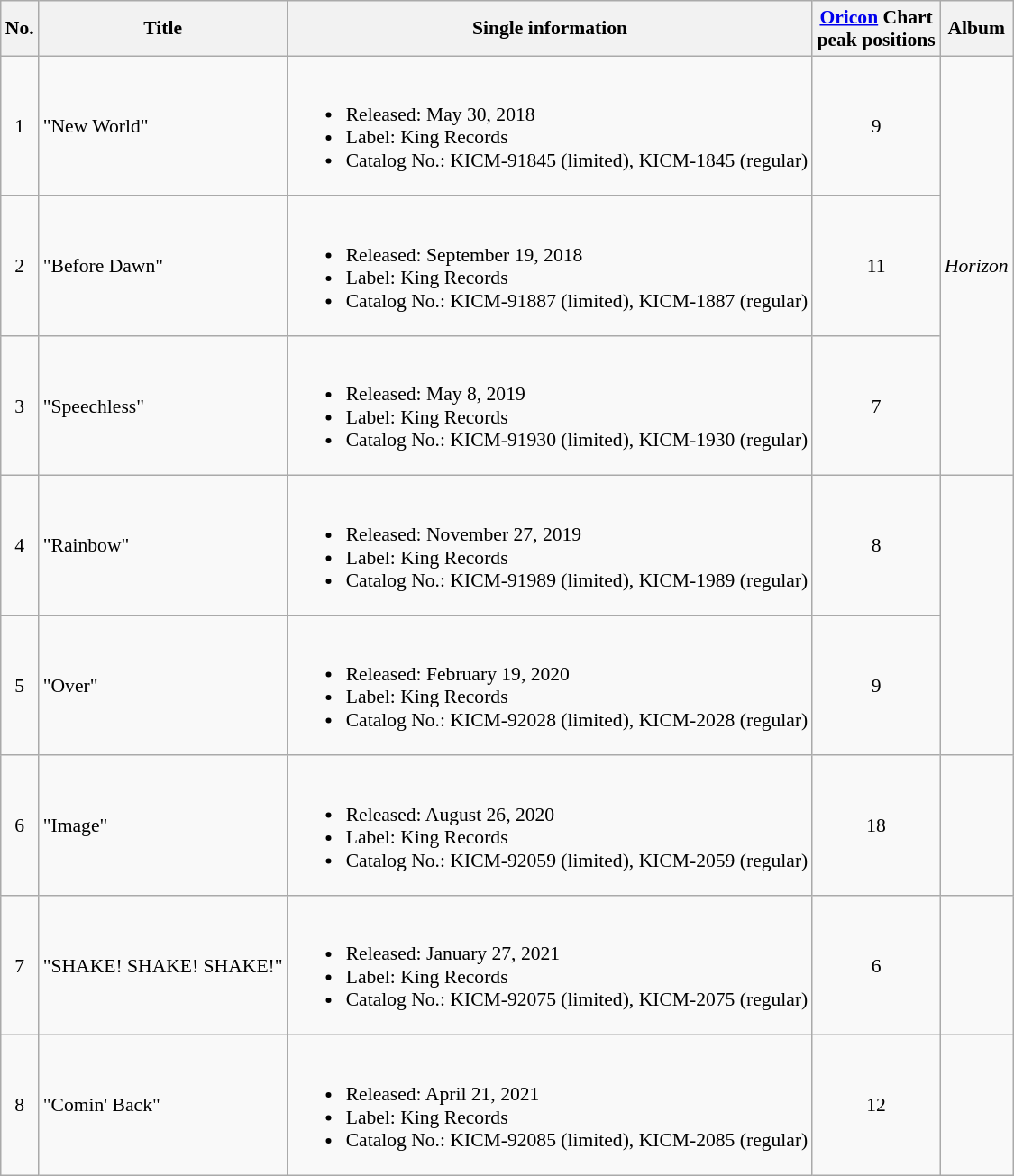<table class="wikitable" style="font-size: 90%;">
<tr>
<th>No.</th>
<th>Title</th>
<th>Single information</th>
<th><a href='#'>Oricon</a> Chart<br>peak positions</th>
<th>Album</th>
</tr>
<tr>
<td align=center>1</td>
<td>"New World"</td>
<td><br><ul><li>Released: May 30, 2018</li><li>Label: King Records</li><li>Catalog No.: KICM-91845 (limited), KICM-1845 (regular)</li></ul></td>
<td align=center>9</td>
<td rowspan="3"><em>Horizon</em></td>
</tr>
<tr>
<td align=center>2</td>
<td>"Before Dawn"</td>
<td><br><ul><li>Released: September 19, 2018</li><li>Label: King Records</li><li>Catalog No.: KICM-91887 (limited), KICM-1887 (regular)</li></ul></td>
<td align=center>11</td>
</tr>
<tr>
<td align=center>3</td>
<td>"Speechless"</td>
<td><br><ul><li>Released: May 8, 2019</li><li>Label: King Records</li><li>Catalog No.: KICM-91930 (limited), KICM-1930 (regular)</li></ul></td>
<td align=center>7</td>
</tr>
<tr>
<td align=center>4</td>
<td>"Rainbow"</td>
<td><br><ul><li>Released: November 27, 2019</li><li>Label: King Records</li><li>Catalog No.: KICM-91989 (limited), KICM-1989 (regular)</li></ul></td>
<td align=center>8</td>
<td rowspan="2"></td>
</tr>
<tr>
<td align=center>5</td>
<td>"Over"</td>
<td><br><ul><li>Released: February 19, 2020</li><li>Label: King Records</li><li>Catalog No.: KICM-92028 (limited), KICM-2028 (regular)</li></ul></td>
<td align=center>9</td>
</tr>
<tr>
<td align=center>6</td>
<td>"Image"</td>
<td><br><ul><li>Released: August 26, 2020</li><li>Label: King Records</li><li>Catalog No.: KICM-92059 (limited), KICM-2059 (regular)</li></ul></td>
<td align=center>18</td>
<td></td>
</tr>
<tr>
<td align=center>7</td>
<td>"SHAKE! SHAKE! SHAKE!"</td>
<td><br><ul><li>Released: January 27, 2021</li><li>Label: King Records</li><li>Catalog No.: KICM-92075 (limited), KICM-2075 (regular)</li></ul></td>
<td align=center>6</td>
<td></td>
</tr>
<tr>
<td align=center>8</td>
<td>"Comin' Back"</td>
<td><br><ul><li>Released: April 21, 2021</li><li>Label: King Records</li><li>Catalog No.: KICM-92085 (limited), KICM-2085 (regular)</li></ul></td>
<td align=center>12</td>
<td></td>
</tr>
</table>
